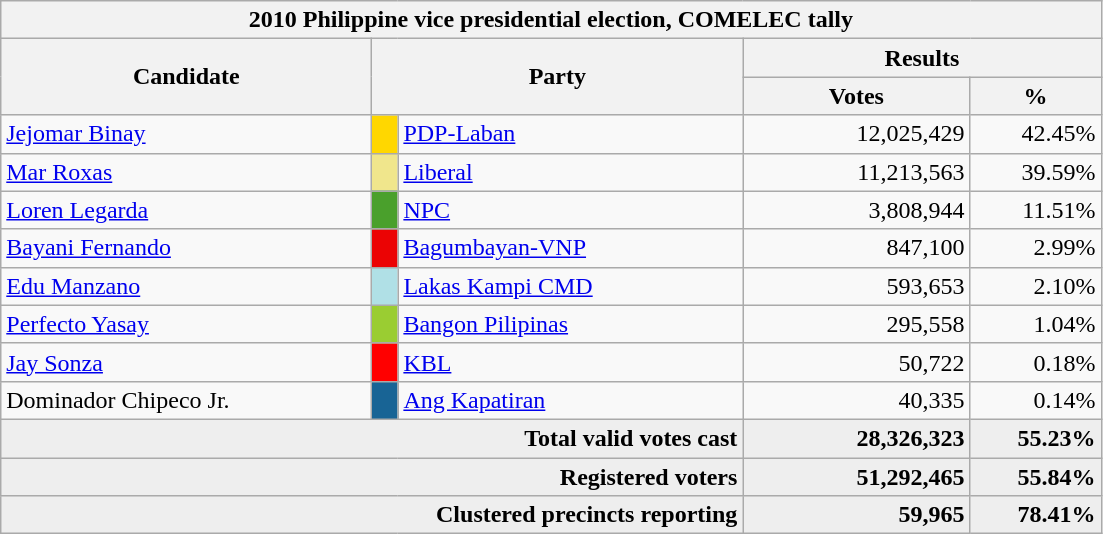<table class="wikitable">
<tr>
<th colspan="5">2010 Philippine vice presidential election, COMELEC tally</th>
</tr>
<tr style="text-align:center;">
<th style="width: 15em" rowspan="2">Candidate</th>
<th colspan="2" rowspan="2" style="width: 15em">Party</th>
<th style="width: 14em" colspan="2">Results</th>
</tr>
<tr style="text-align:center;">
<th style="width: 9em">Votes</th>
<th style="width: 5em">%</th>
</tr>
<tr>
<td><a href='#'>Jejomar Binay</a></td>
<th style="background:gold; width:3px;"></th>
<td style="width: 130px"><a href='#'>PDP-Laban</a></td>
<td style="text-align:right;">12,025,429</td>
<td style="text-align:right;">42.45%</td>
</tr>
<tr>
<td><a href='#'>Mar Roxas</a></td>
<th style="background:khaki; width:3px;"></th>
<td style="width: 130px"><a href='#'>Liberal</a></td>
<td style="text-align:right;">11,213,563</td>
<td style="text-align:right;">39.59%</td>
</tr>
<tr>
<td><a href='#'>Loren Legarda</a></td>
<th style="background:#4aa02c; width:3px;"></th>
<td style="width: 130px"><a href='#'>NPC</a></td>
<td style="text-align:right;">3,808,944</td>
<td style="text-align:right;">11.51%</td>
</tr>
<tr>
<td><a href='#'>Bayani Fernando</a></td>
<th style="background:#eb0304; width:3px;"></th>
<td style="width: 130px"><a href='#'>Bagumbayan-VNP</a></td>
<td style="text-align:right;">847,100</td>
<td style="text-align:right;">2.99%</td>
</tr>
<tr>
<td><a href='#'>Edu Manzano</a></td>
<th style="background:#b0e0e6; width:3px;"></th>
<td style="width: 130px"><a href='#'>Lakas Kampi CMD</a></td>
<td style="text-align:right;">593,653</td>
<td style="text-align:right;">2.10%</td>
</tr>
<tr>
<td><a href='#'>Perfecto Yasay</a></td>
<th style="background:#9acd32; width:3px;"></th>
<td style="width: 130px"><a href='#'>Bangon Pilipinas</a></td>
<td style="text-align:right;">295,558</td>
<td style="text-align:right;">1.04%</td>
</tr>
<tr>
<td><a href='#'>Jay Sonza</a></td>
<th style="background:#f00; width:3px;"></th>
<td style="width: 130px"><a href='#'>KBL</a></td>
<td style="text-align:right;">50,722</td>
<td style="text-align:right;">0.18%</td>
</tr>
<tr>
<td>Dominador Chipeco Jr.</td>
<th style="background:#186495; width:3px;"></th>
<td style="width: 130px"><a href='#'>Ang Kapatiran</a></td>
<td style="text-align:right;">40,335</td>
<td style="text-align:right;">0.14%</td>
</tr>
<tr style="background:#eee; text-align:right;">
<td colspan="3"><strong>Total valid votes cast</strong></td>
<td><strong>28,326,323</strong></td>
<td><strong>55.23%</strong></td>
</tr>
<tr style="background:#eee; text-align:right;">
<td colspan="3"><strong>Registered voters</strong></td>
<td><strong>51,292,465</strong></td>
<td><strong>55.84%</strong></td>
</tr>
<tr style="background:#eee; text-align:right;">
<td colspan="3"><strong>Clustered precincts reporting</strong></td>
<td><strong>59,965</strong></td>
<td><strong>78.41%</strong></td>
</tr>
</table>
